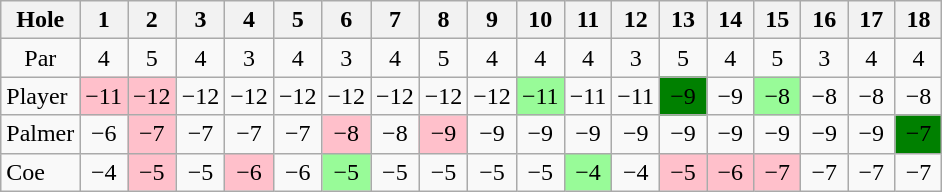<table class="wikitable" style="text-align:center">
<tr>
<th>Hole</th>
<th>  1  </th>
<th>  2  </th>
<th>  3  </th>
<th>  4  </th>
<th>  5  </th>
<th>  6  </th>
<th>  7  </th>
<th>  8  </th>
<th>  9  </th>
<th> 10 </th>
<th> 11 </th>
<th> 12 </th>
<th> 13 </th>
<th> 14 </th>
<th> 15 </th>
<th> 16 </th>
<th> 17 </th>
<th> 18 </th>
</tr>
<tr>
<td>Par</td>
<td>4</td>
<td>5</td>
<td>4</td>
<td>3</td>
<td>4</td>
<td>3</td>
<td>4</td>
<td>5</td>
<td>4</td>
<td>4</td>
<td>4</td>
<td>3</td>
<td>5</td>
<td>4</td>
<td>5</td>
<td>3</td>
<td>4</td>
<td>4</td>
</tr>
<tr>
<td align=left> Player</td>
<td style="background: Pink;">−11</td>
<td style="background: Pink;">−12</td>
<td>−12</td>
<td>−12</td>
<td>−12</td>
<td>−12</td>
<td>−12</td>
<td>−12</td>
<td>−12</td>
<td style="background: PaleGreen;">−11</td>
<td>−11</td>
<td>−11</td>
<td style="background: Green;">−9</td>
<td>−9</td>
<td style="background: PaleGreen;">−8</td>
<td>−8</td>
<td>−8</td>
<td>−8</td>
</tr>
<tr>
<td align=left> Palmer</td>
<td>−6</td>
<td style="background: Pink;">−7</td>
<td>−7</td>
<td>−7</td>
<td>−7</td>
<td style="background: Pink;">−8</td>
<td>−8</td>
<td style="background: Pink;">−9</td>
<td>−9</td>
<td>−9</td>
<td>−9</td>
<td>−9</td>
<td>−9</td>
<td>−9</td>
<td>−9</td>
<td>−9</td>
<td>−9</td>
<td style="background: Green;">−7</td>
</tr>
<tr>
<td align=left> Coe</td>
<td>−4</td>
<td style="background: Pink;">−5</td>
<td>−5</td>
<td style="background: Pink;">−6</td>
<td>−6</td>
<td style="background: PaleGreen;">−5</td>
<td>−5</td>
<td>−5</td>
<td>−5</td>
<td>−5</td>
<td style="background: PaleGreen;">−4</td>
<td>−4</td>
<td style="background: Pink;">−5</td>
<td style="background: Pink;">−6</td>
<td style="background: Pink;">−7</td>
<td>−7</td>
<td>−7</td>
<td>−7</td>
</tr>
</table>
